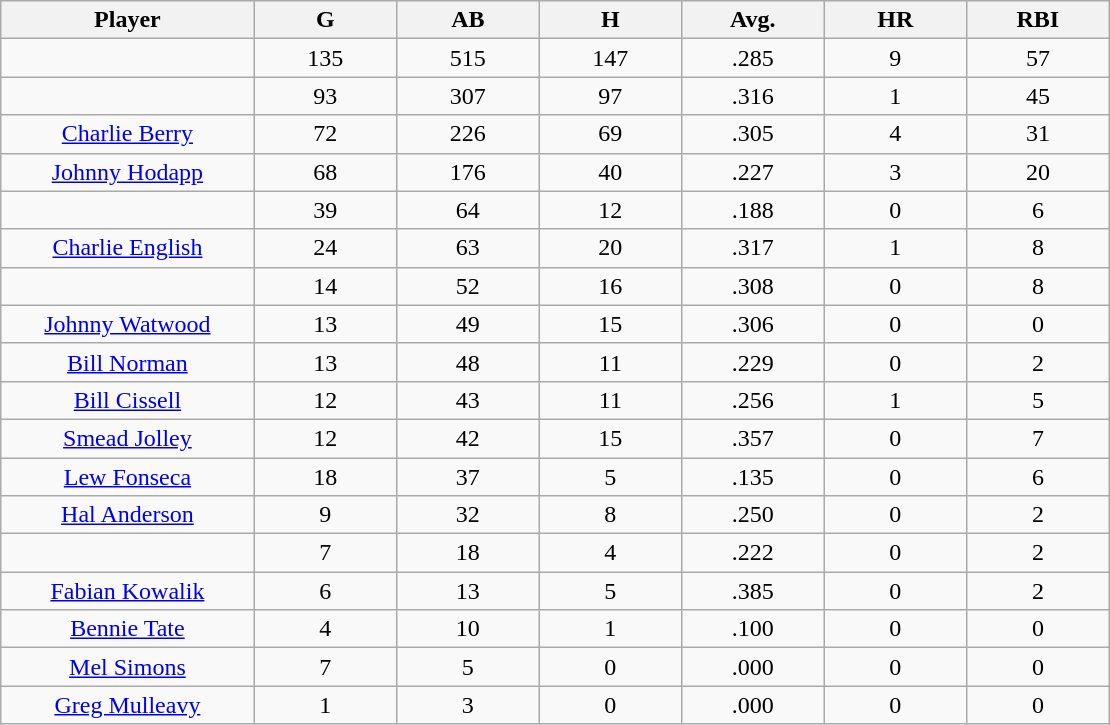<table class="wikitable sortable">
<tr>
<th bgcolor="#DDDDFF" width="16%">Player</th>
<th bgcolor="#DDDDFF" width="9%">G</th>
<th bgcolor="#DDDDFF" width="9%">AB</th>
<th bgcolor="#DDDDFF" width="9%">H</th>
<th bgcolor="#DDDDFF" width="9%">Avg.</th>
<th bgcolor="#DDDDFF" width="9%">HR</th>
<th bgcolor="#DDDDFF" width="9%">RBI</th>
</tr>
<tr align="center">
<td></td>
<td>135</td>
<td>515</td>
<td>147</td>
<td>.285</td>
<td>9</td>
<td>57</td>
</tr>
<tr align="center">
<td></td>
<td>93</td>
<td>307</td>
<td>97</td>
<td>.316</td>
<td>1</td>
<td>45</td>
</tr>
<tr align="center">
<td><a href='#'>Charlie Berry</a></td>
<td>72</td>
<td>226</td>
<td>69</td>
<td>.305</td>
<td>4</td>
<td>31</td>
</tr>
<tr align=center>
<td><a href='#'>Johnny Hodapp</a></td>
<td>68</td>
<td>176</td>
<td>40</td>
<td>.227</td>
<td>3</td>
<td>20</td>
</tr>
<tr align=center>
<td></td>
<td>39</td>
<td>64</td>
<td>12</td>
<td>.188</td>
<td>0</td>
<td>6</td>
</tr>
<tr align="center">
<td><a href='#'>Charlie English</a></td>
<td>24</td>
<td>63</td>
<td>20</td>
<td>.317</td>
<td>1</td>
<td>8</td>
</tr>
<tr align=center>
<td></td>
<td>14</td>
<td>52</td>
<td>16</td>
<td>.308</td>
<td>0</td>
<td>8</td>
</tr>
<tr align="center">
<td><a href='#'>Johnny Watwood</a></td>
<td>13</td>
<td>49</td>
<td>15</td>
<td>.306</td>
<td>0</td>
<td>0</td>
</tr>
<tr align=center>
<td><a href='#'>Bill Norman</a></td>
<td>13</td>
<td>48</td>
<td>11</td>
<td>.229</td>
<td>0</td>
<td>2</td>
</tr>
<tr align=center>
<td><a href='#'>Bill Cissell</a></td>
<td>12</td>
<td>43</td>
<td>11</td>
<td>.256</td>
<td>1</td>
<td>5</td>
</tr>
<tr align=center>
<td><a href='#'>Smead Jolley</a></td>
<td>12</td>
<td>42</td>
<td>15</td>
<td>.357</td>
<td>0</td>
<td>7</td>
</tr>
<tr align=center>
<td><a href='#'>Lew Fonseca</a></td>
<td>18</td>
<td>37</td>
<td>5</td>
<td>.135</td>
<td>0</td>
<td>6</td>
</tr>
<tr align=center>
<td><a href='#'>Hal Anderson</a></td>
<td>9</td>
<td>32</td>
<td>8</td>
<td>.250</td>
<td>0</td>
<td>2</td>
</tr>
<tr align=center>
<td></td>
<td>7</td>
<td>18</td>
<td>4</td>
<td>.222</td>
<td>0</td>
<td>2</td>
</tr>
<tr align="center">
<td><a href='#'>Fabian Kowalik</a></td>
<td>6</td>
<td>13</td>
<td>5</td>
<td>.385</td>
<td>0</td>
<td>2</td>
</tr>
<tr align=center>
<td><a href='#'>Bennie Tate</a></td>
<td>4</td>
<td>10</td>
<td>1</td>
<td>.100</td>
<td>0</td>
<td>0</td>
</tr>
<tr align=center>
<td><a href='#'>Mel Simons</a></td>
<td>7</td>
<td>5</td>
<td>0</td>
<td>.000</td>
<td>0</td>
<td>0</td>
</tr>
<tr align=center>
<td><a href='#'>Greg Mulleavy</a></td>
<td>1</td>
<td>3</td>
<td>0</td>
<td>.000</td>
<td>0</td>
<td>0</td>
</tr>
</table>
